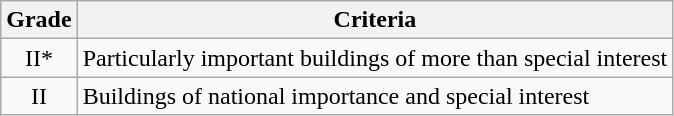<table class="wikitable">
<tr>
<th>Grade</th>
<th>Criteria</th>
</tr>
<tr>
<td align="center" >II*</td>
<td>Particularly important buildings of more than special interest</td>
</tr>
<tr>
<td align="center" >II</td>
<td>Buildings of national importance and special interest</td>
</tr>
</table>
